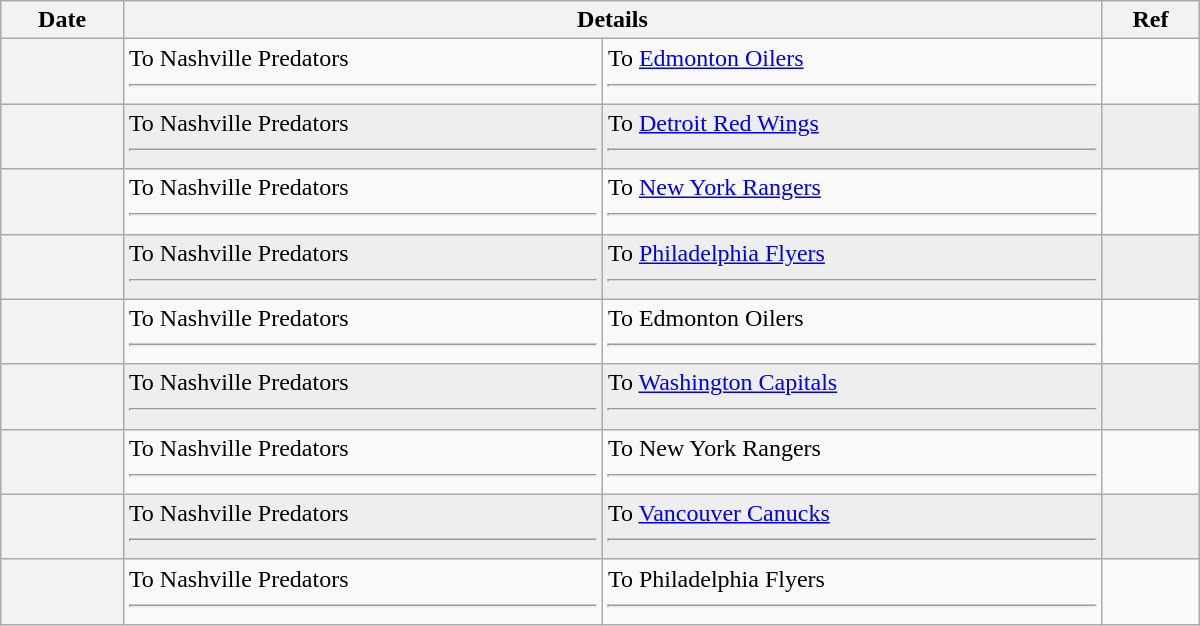<table class="wikitable plainrowheaders" style="width: 50em;">
<tr>
<th scope="col">Date</th>
<th scope="col" colspan="2">Details</th>
<th scope="col">Ref</th>
</tr>
<tr>
<th scope="row"></th>
<td valign="top">To Nashville Predators <hr> </td>
<td valign="top">To <a href='#'>Edmonton Oilers</a> <hr> </td>
<td></td>
</tr>
<tr bgcolor="#eeeeee">
<th scope="row"></th>
<td valign="top">To Nashville Predators <hr> </td>
<td valign="top">To <a href='#'>Detroit Red Wings</a> <hr> </td>
<td></td>
</tr>
<tr>
<th scope="row"></th>
<td valign="top">To Nashville Predators <hr> </td>
<td valign="top">To <a href='#'>New York Rangers</a> <hr> </td>
<td></td>
</tr>
<tr bgcolor="#eeeeee">
<th scope="row"></th>
<td valign="top">To Nashville Predators <hr> </td>
<td valign="top">To <a href='#'>Philadelphia Flyers</a> <hr> </td>
<td></td>
</tr>
<tr>
<th scope="row"></th>
<td valign="top">To Nashville Predators <hr> </td>
<td valign="top">To Edmonton Oilers <hr> </td>
<td></td>
</tr>
<tr bgcolor="#eeeeee">
<th scope="row"></th>
<td valign="top">To Nashville Predators <hr> </td>
<td valign="top">To <a href='#'>Washington Capitals</a> <hr> </td>
<td></td>
</tr>
<tr>
<th scope="row"></th>
<td valign="top">To Nashville Predators <hr> </td>
<td valign="top">To New York Rangers <hr> </td>
<td></td>
</tr>
<tr bgcolor="#eeeeee">
<th scope="row"></th>
<td valign="top">To Nashville Predators <hr> </td>
<td valign="top">To <a href='#'>Vancouver Canucks</a> <hr> </td>
<td></td>
</tr>
<tr>
<th scope="row"></th>
<td valign="top">To Nashville Predators <hr> </td>
<td valign="top">To Philadelphia Flyers <hr> </td>
<td></td>
</tr>
</table>
